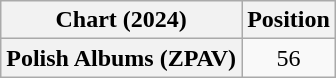<table class="wikitable sortable plainrowheaders" style="text-align:center">
<tr>
<th scope="col">Chart (2024)</th>
<th scope="col">Position</th>
</tr>
<tr>
<th scope="row">Polish Albums (ZPAV)</th>
<td>56</td>
</tr>
</table>
